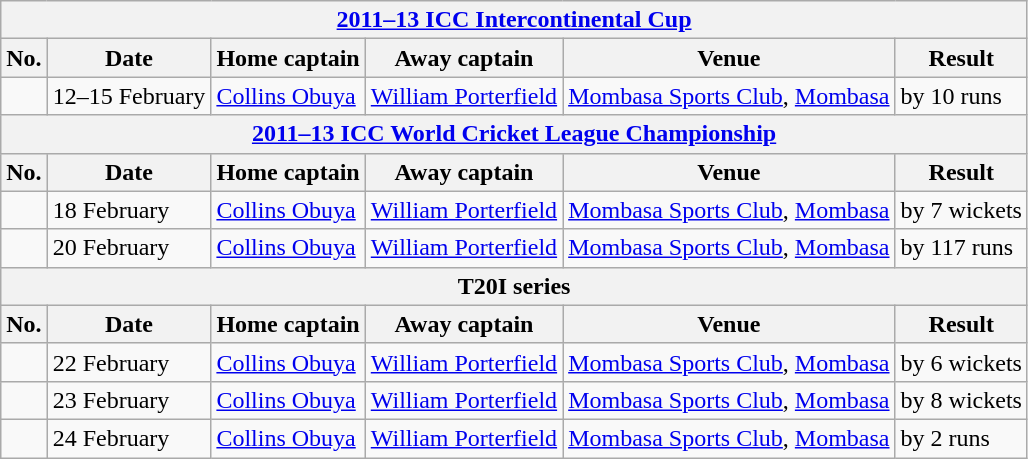<table class="wikitable">
<tr>
<th colspan="6"><a href='#'>2011–13 ICC Intercontinental Cup</a></th>
</tr>
<tr>
<th>No.</th>
<th>Date</th>
<th>Home captain</th>
<th>Away captain</th>
<th>Venue</th>
<th>Result</th>
</tr>
<tr>
<td></td>
<td>12–15 February</td>
<td><a href='#'>Collins Obuya</a></td>
<td><a href='#'>William Porterfield</a></td>
<td><a href='#'>Mombasa Sports Club</a>, <a href='#'>Mombasa</a></td>
<td> by 10 runs</td>
</tr>
<tr>
<th colspan="6"><a href='#'>2011–13 ICC World Cricket League Championship</a></th>
</tr>
<tr>
<th>No.</th>
<th>Date</th>
<th>Home captain</th>
<th>Away captain</th>
<th>Venue</th>
<th>Result</th>
</tr>
<tr>
<td></td>
<td>18 February</td>
<td><a href='#'>Collins Obuya</a></td>
<td><a href='#'>William Porterfield</a></td>
<td><a href='#'>Mombasa Sports Club</a>, <a href='#'>Mombasa</a></td>
<td> by 7 wickets</td>
</tr>
<tr>
<td></td>
<td>20 February</td>
<td><a href='#'>Collins Obuya</a></td>
<td><a href='#'>William Porterfield</a></td>
<td><a href='#'>Mombasa Sports Club</a>, <a href='#'>Mombasa</a></td>
<td> by 117 runs</td>
</tr>
<tr>
<th colspan="6">T20I series</th>
</tr>
<tr>
<th>No.</th>
<th>Date</th>
<th>Home captain</th>
<th>Away captain</th>
<th>Venue</th>
<th>Result</th>
</tr>
<tr>
<td></td>
<td>22 February</td>
<td><a href='#'>Collins Obuya</a></td>
<td><a href='#'>William Porterfield</a></td>
<td><a href='#'>Mombasa Sports Club</a>, <a href='#'>Mombasa</a></td>
<td> by 6 wickets</td>
</tr>
<tr>
<td></td>
<td>23 February</td>
<td><a href='#'>Collins Obuya</a></td>
<td><a href='#'>William Porterfield</a></td>
<td><a href='#'>Mombasa Sports Club</a>, <a href='#'>Mombasa</a></td>
<td> by 8 wickets</td>
</tr>
<tr>
<td></td>
<td>24 February</td>
<td><a href='#'>Collins Obuya</a></td>
<td><a href='#'>William Porterfield</a></td>
<td><a href='#'>Mombasa Sports Club</a>, <a href='#'>Mombasa</a></td>
<td> by 2 runs</td>
</tr>
</table>
